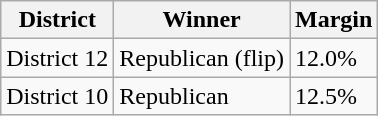<table class="wikitable sortable">
<tr>
<th>District</th>
<th>Winner</th>
<th>Margin</th>
</tr>
<tr>
<td>District 12</td>
<td data-sort-value=1 >Republican (flip)</td>
<td>12.0%</td>
</tr>
<tr>
<td>District 10</td>
<td data-sort-value=1 >Republican</td>
<td>12.5%</td>
</tr>
</table>
